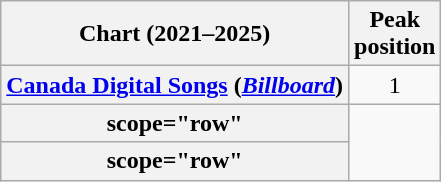<table class="wikitable sortable plainrowheaders">
<tr>
<th scope="col">Chart (2021–2025)</th>
<th scope="col">Peak<br>position</th>
</tr>
<tr>
<th scope="row"><a href='#'>Canada Digital Songs</a> (<em><a href='#'>Billboard</a></em>)</th>
<td style="text-align:center;">1</td>
</tr>
<tr>
<th>scope="row" </th>
</tr>
<tr>
<th>scope="row" </th>
</tr>
</table>
